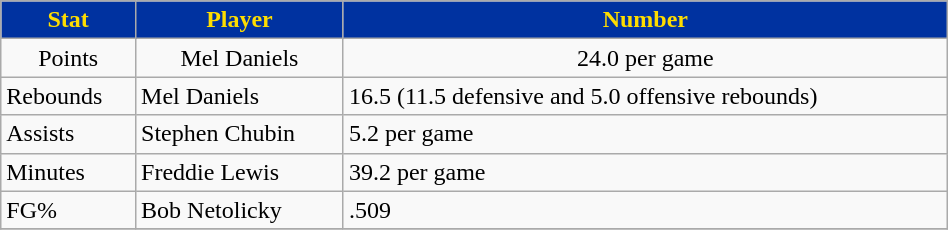<table class="wikitable" width="50%">
<tr align="center"  style="background:#0032A0;color:#FEDD00;">
<td><strong>Stat</strong></td>
<td><strong>Player</strong></td>
<td><strong>Number</strong></td>
</tr>
<tr align="center" bgcolor="">
<td>Points</td>
<td>Mel Daniels</td>
<td>24.0 per game</td>
</tr>
<tr>
<td>Rebounds</td>
<td>Mel Daniels</td>
<td>16.5 (11.5 defensive and 5.0 offensive rebounds)</td>
</tr>
<tr>
<td>Assists</td>
<td>Stephen Chubin</td>
<td>5.2 per game</td>
</tr>
<tr>
<td>Minutes</td>
<td>Freddie Lewis</td>
<td>39.2 per game</td>
</tr>
<tr>
<td>FG%</td>
<td>Bob Netolicky</td>
<td>.509</td>
</tr>
<tr>
</tr>
</table>
